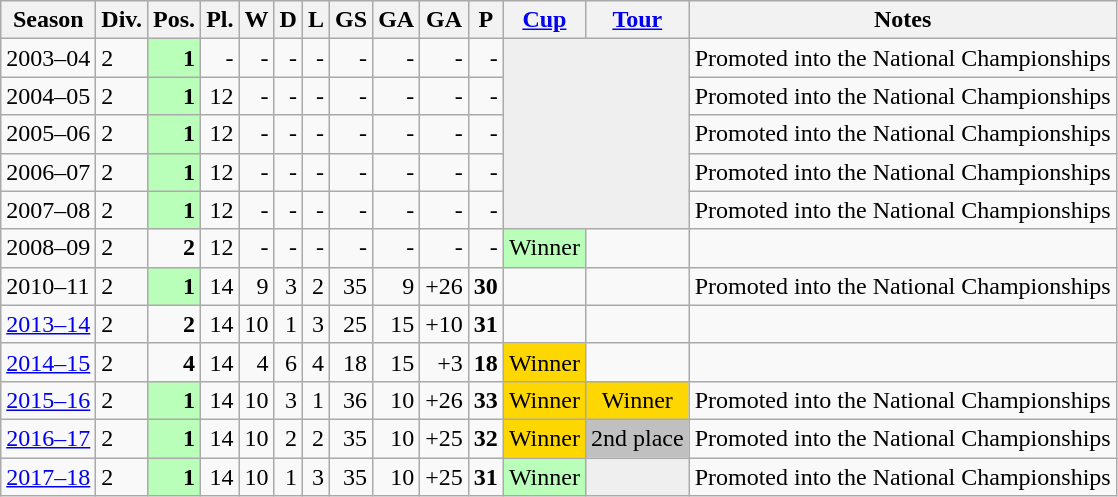<table class="wikitable">
<tr style="background:#efefef;">
<th>Season</th>
<th>Div.</th>
<th>Pos.</th>
<th>Pl.</th>
<th>W</th>
<th>D</th>
<th>L</th>
<th>GS</th>
<th>GA</th>
<th>GA</th>
<th>P</th>
<th><a href='#'>Cup</a></th>
<th><a href='#'>Tour</a></th>
<th>Notes</th>
</tr>
<tr>
<td>2003–04</td>
<td>2</td>
<td align=right bgcolor=#B9FFB9><strong>1</strong></td>
<td align=right>-</td>
<td align=right>-</td>
<td align=right>-</td>
<td align=right>-</td>
<td align=right>-</td>
<td align=right>-</td>
<td align=right>-</td>
<td align=right>-</td>
<td rowspan=5 colspan=2 bgcolor=#EFEFEF></td>
<td>Promoted into the National Championships</td>
</tr>
<tr>
<td>2004–05</td>
<td>2</td>
<td align=right bgcolor=B9FFB9><strong>1</strong></td>
<td align=right>12</td>
<td align=right>-</td>
<td align=right>-</td>
<td align=right>-</td>
<td align=right>-</td>
<td align=right>-</td>
<td align=right>-</td>
<td align=right>-</td>
<td>Promoted into the National Championships</td>
</tr>
<tr>
<td>2005–06</td>
<td>2</td>
<td align=right bgcolor=#B9FFB9><strong>1</strong></td>
<td align=right>12</td>
<td align=right>-</td>
<td align=right>-</td>
<td align=right>-</td>
<td align=right>-</td>
<td align=right>-</td>
<td align=right>-</td>
<td align=right>-</td>
<td>Promoted into the National Championships</td>
</tr>
<tr>
<td>2006–07</td>
<td>2</td>
<td align=right bgcolor=#B9FFB9><strong>1</strong></td>
<td align=right>12</td>
<td align=right>-</td>
<td align=right>-</td>
<td align=right>-</td>
<td align=right>-</td>
<td align=right>-</td>
<td align=right>-</td>
<td align=right>-</td>
<td>Promoted into the National Championships</td>
</tr>
<tr>
<td>2007–08</td>
<td>2</td>
<td align=right bgcolor=#B9FFB9><strong>1</strong></td>
<td align=right>12</td>
<td align=right>-</td>
<td align=right>-</td>
<td align=right>-</td>
<td align=right>-</td>
<td align=right>-</td>
<td align=right>-</td>
<td align=right>-</td>
<td>Promoted into the National Championships</td>
</tr>
<tr>
<td>2008–09</td>
<td>2</td>
<td align=right><strong>2</strong></td>
<td align=right>12</td>
<td align=right>-</td>
<td align=right>-</td>
<td align=right>-</td>
<td align=right>-</td>
<td align=right>-</td>
<td align=right>-</td>
<td align=right>-</td>
<td bgcolor=B9FFB9>Winner</td>
<td></td>
<td></td>
</tr>
<tr>
<td>2010–11</td>
<td>2</td>
<td align=right bgcolor=#B9FFB9><strong>1</strong></td>
<td align=right>14</td>
<td align=right>9</td>
<td align=right>3</td>
<td align=right>2</td>
<td align=right>35</td>
<td align=right>9</td>
<td align=right>+26</td>
<td align=right><strong>30</strong></td>
<td></td>
<td></td>
<td>Promoted into the National Championships</td>
</tr>
<tr>
<td><a href='#'>2013–14</a></td>
<td>2</td>
<td align=right><strong>2</strong></td>
<td align=right>14</td>
<td align=right>10</td>
<td align=right>1</td>
<td align=right>3</td>
<td align=right>25</td>
<td align=right>15</td>
<td align=right>+10</td>
<td align=right><strong>31</strong></td>
<td></td>
<td></td>
<td></td>
</tr>
<tr>
<td><a href='#'>2014–15</a></td>
<td>2</td>
<td align=right><strong>4</strong></td>
<td align=right>14</td>
<td align=right>4</td>
<td align=right>6</td>
<td align=right>4</td>
<td align=right>18</td>
<td align=right>15</td>
<td align=right>+3</td>
<td align=right><strong>18</strong></td>
<td bgcolor=gold>Winner</td>
<td></td>
<td></td>
</tr>
<tr>
<td><a href='#'>2015–16</a></td>
<td>2</td>
<td align=right bgcolor=#B9FFB9><strong>1</strong></td>
<td align=right>14</td>
<td align=right>10</td>
<td align=right>3</td>
<td align=right>1</td>
<td align=right>36</td>
<td align=right>10</td>
<td align=right>+26</td>
<td align=right><strong>33</strong></td>
<td bgcolor=gold>Winner</td>
<td align=center bgcolor=gold>Winner</td>
<td>Promoted into the National Championships</td>
</tr>
<tr>
<td><a href='#'>2016–17</a></td>
<td>2</td>
<td align=right bgcolor=#B9FFB9><strong>1</strong></td>
<td align=right>14</td>
<td align=right>10</td>
<td align=right>2</td>
<td align=right>2</td>
<td align=right>35</td>
<td align=right>10</td>
<td align=right>+25</td>
<td align=right><strong>32</strong></td>
<td bgcolor=gold>Winner</td>
<td bgcolor=silver>2nd place</td>
<td>Promoted into the National Championships</td>
</tr>
<tr>
<td><a href='#'>2017–18</a></td>
<td>2</td>
<td align=right bgcolor=#B9FFB9><strong>1</strong></td>
<td align=right>14</td>
<td align=right>10</td>
<td align=right>1</td>
<td align=right>3</td>
<td align=right>35</td>
<td align=right>10</td>
<td align=right>+25</td>
<td align=right><strong>31</strong></td>
<td bgcolor=B9FFB9>Winner</td>
<td bgcolor=EFEFEF></td>
<td>Promoted into the National Championships</td>
</tr>
</table>
